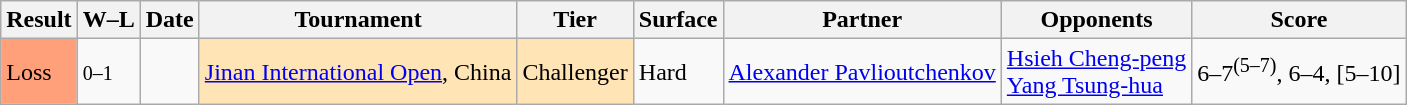<table class="wikitable">
<tr>
<th>Result</th>
<th class="unsortable">W–L</th>
<th>Date</th>
<th>Tournament</th>
<th>Tier</th>
<th>Surface</th>
<th>Partner</th>
<th>Opponents</th>
<th class="unsortable">Score</th>
</tr>
<tr>
<td bgcolor=ffa07a>Loss</td>
<td><small>0–1</small></td>
<td><a href='#'></a></td>
<td style="background:moccasin;"><a href='#'>Jinan International Open</a>, China</td>
<td style="background:moccasin;">Challenger</td>
<td>Hard</td>
<td> <a href='#'>Alexander Pavlioutchenkov</a></td>
<td> <a href='#'>Hsieh Cheng-peng</a><br> <a href='#'>Yang Tsung-hua</a></td>
<td>6–7<sup>(5–7)</sup>, 6–4, [5–10]</td>
</tr>
</table>
